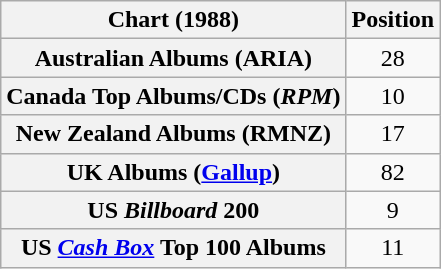<table class="wikitable sortable plainrowheaders" style="text-align:center">
<tr>
<th scope="col">Chart (1988)</th>
<th scope="col">Position</th>
</tr>
<tr>
<th scope="row">Australian Albums (ARIA)</th>
<td>28</td>
</tr>
<tr>
<th scope="row">Canada Top Albums/CDs (<em>RPM</em>)</th>
<td>10</td>
</tr>
<tr>
<th scope="row">New Zealand Albums (RMNZ)</th>
<td>17</td>
</tr>
<tr>
<th scope="row">UK Albums (<a href='#'>Gallup</a>)</th>
<td>82</td>
</tr>
<tr>
<th scope="row">US <em>Billboard</em> 200</th>
<td>9</td>
</tr>
<tr>
<th scope="row">US <em><a href='#'>Cash Box</a></em> Top 100 Albums</th>
<td>11</td>
</tr>
</table>
